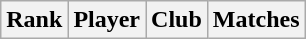<table class="wikitable" style="text-align:center">
<tr>
<th>Rank</th>
<th>Player</th>
<th>Club</th>
<th>Matches</th>
</tr>
</table>
